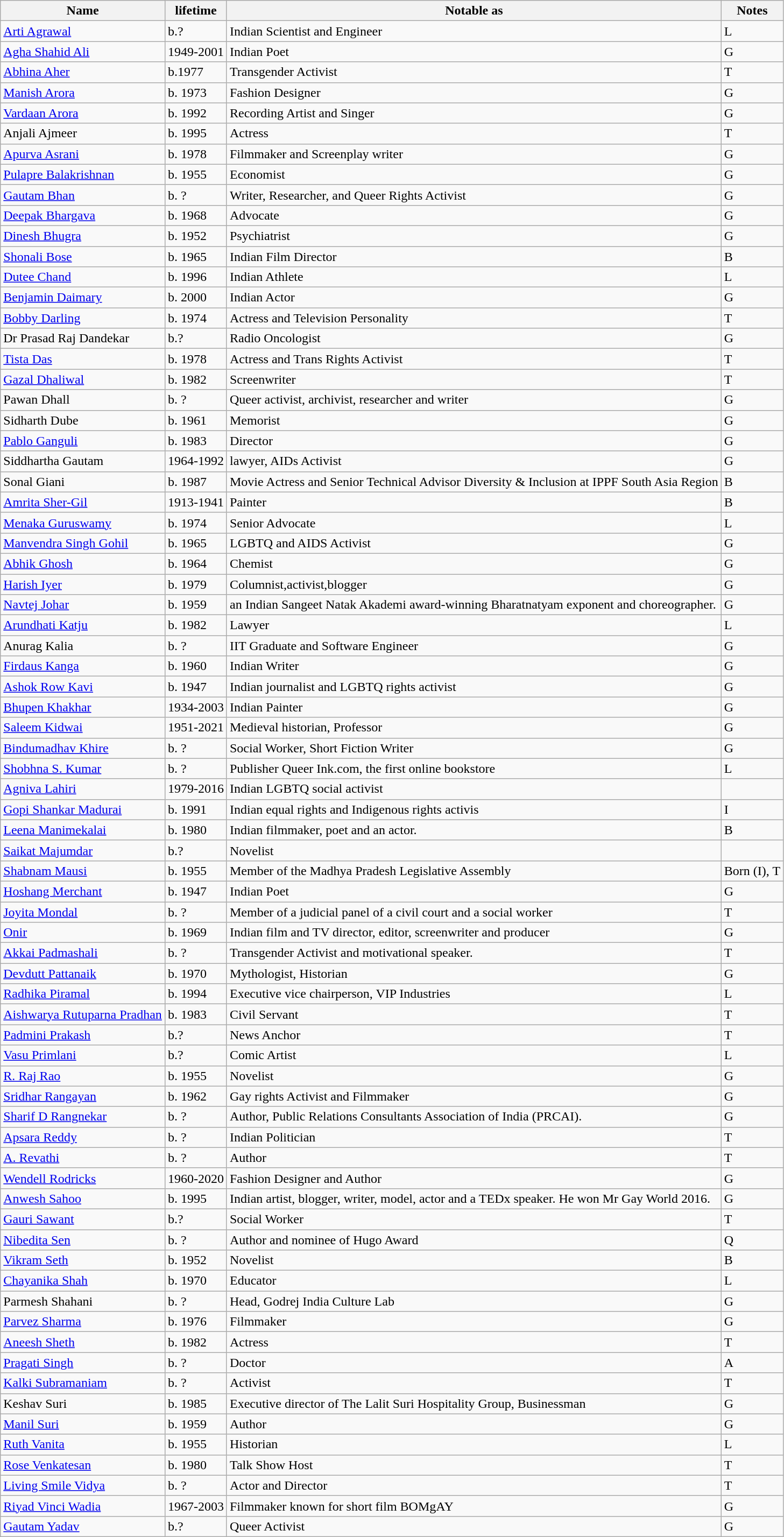<table class=wikitable>
<tr>
<th>Name</th>
<th>lifetime</th>
<th>Notable as</th>
<th>Notes</th>
</tr>
<tr>
<td><a href='#'>Arti Agrawal</a></td>
<td>b.?</td>
<td>Indian Scientist and Engineer</td>
<td>L</td>
</tr>
<tr>
<td><a href='#'>Agha Shahid Ali</a></td>
<td>1949-2001</td>
<td>Indian Poet</td>
<td>G</td>
</tr>
<tr>
<td><a href='#'>Abhina Aher</a></td>
<td>b.1977</td>
<td>Transgender Activist</td>
<td>T</td>
</tr>
<tr>
<td><a href='#'>Manish Arora</a></td>
<td>b. 1973</td>
<td>Fashion Designer</td>
<td>G</td>
</tr>
<tr>
<td><a href='#'>Vardaan Arora</a></td>
<td>b. 1992</td>
<td>Recording Artist and Singer</td>
<td>G</td>
</tr>
<tr>
<td>Anjali Ajmeer</td>
<td>b. 1995</td>
<td>Actress</td>
<td>T</td>
</tr>
<tr>
<td><a href='#'>Apurva Asrani</a></td>
<td>b. 1978</td>
<td>Filmmaker and Screenplay writer</td>
<td>G</td>
</tr>
<tr>
<td><a href='#'>Pulapre Balakrishnan</a></td>
<td>b. 1955</td>
<td>Economist</td>
<td>G</td>
</tr>
<tr>
<td><a href='#'>Gautam Bhan</a></td>
<td>b. ?</td>
<td>Writer, Researcher, and Queer Rights Activist</td>
<td>G</td>
</tr>
<tr>
<td><a href='#'>Deepak Bhargava</a></td>
<td>b. 1968</td>
<td>Advocate</td>
<td>G</td>
</tr>
<tr>
<td><a href='#'>Dinesh Bhugra</a></td>
<td>b. 1952</td>
<td>Psychiatrist</td>
<td>G</td>
</tr>
<tr>
<td><a href='#'>Shonali Bose</a></td>
<td>b. 1965</td>
<td>Indian Film Director</td>
<td>B</td>
</tr>
<tr>
<td><a href='#'>Dutee Chand</a></td>
<td>b. 1996</td>
<td>Indian Athlete</td>
<td>L</td>
</tr>
<tr>
<td><a href='#'>Benjamin Daimary</a></td>
<td>b. 2000</td>
<td>Indian Actor</td>
<td>G</td>
</tr>
<tr>
<td><a href='#'>Bobby Darling</a></td>
<td>b. 1974</td>
<td>Actress and Television Personality</td>
<td>T</td>
</tr>
<tr>
<td>Dr Prasad Raj Dandekar</td>
<td>b.?</td>
<td>Radio Oncologist</td>
<td>G</td>
</tr>
<tr>
<td><a href='#'>Tista Das</a></td>
<td>b. 1978</td>
<td>Actress and Trans Rights Activist</td>
<td>T</td>
</tr>
<tr>
<td><a href='#'>Gazal Dhaliwal</a></td>
<td>b. 1982</td>
<td>Screenwriter</td>
<td>T</td>
</tr>
<tr>
<td>Pawan Dhall</td>
<td>b. ?</td>
<td>Queer activist, archivist, researcher and writer</td>
<td>G</td>
</tr>
<tr>
<td>Sidharth Dube</td>
<td>b. 1961</td>
<td>Memorist</td>
<td>G</td>
</tr>
<tr>
<td><a href='#'>Pablo Ganguli</a></td>
<td>b. 1983</td>
<td>Director</td>
<td>G</td>
</tr>
<tr>
<td>Siddhartha Gautam</td>
<td>1964-1992</td>
<td>lawyer, AIDs Activist</td>
<td>G</td>
</tr>
<tr>
<td>Sonal Giani</td>
<td>b. 1987</td>
<td>Movie Actress and Senior Technical Advisor Diversity & Inclusion at IPPF South Asia Region</td>
<td>B</td>
</tr>
<tr>
<td><a href='#'>Amrita Sher-Gil</a></td>
<td>1913-1941</td>
<td>Painter</td>
<td>B</td>
</tr>
<tr>
<td><a href='#'>Menaka Guruswamy</a></td>
<td>b. 1974</td>
<td>Senior Advocate</td>
<td>L</td>
</tr>
<tr>
<td><a href='#'>Manvendra Singh Gohil</a></td>
<td>b. 1965</td>
<td>LGBTQ and AIDS Activist</td>
<td>G</td>
</tr>
<tr>
<td><a href='#'>Abhik Ghosh</a></td>
<td>b. 1964</td>
<td>Chemist</td>
<td>G</td>
</tr>
<tr>
<td><a href='#'>Harish Iyer</a></td>
<td>b. 1979</td>
<td>Columnist,activist,blogger</td>
<td>G</td>
</tr>
<tr>
<td><a href='#'>Navtej Johar</a></td>
<td>b. 1959</td>
<td>an Indian Sangeet Natak Akademi award-winning Bharatnatyam exponent and choreographer.</td>
<td>G</td>
</tr>
<tr>
<td><a href='#'>Arundhati Katju</a></td>
<td>b. 1982</td>
<td>Lawyer</td>
<td>L</td>
</tr>
<tr>
<td>Anurag Kalia</td>
<td>b. ?</td>
<td>IIT Graduate and Software Engineer</td>
<td>G</td>
</tr>
<tr>
<td><a href='#'>Firdaus Kanga</a></td>
<td>b. 1960</td>
<td>Indian Writer</td>
<td>G</td>
</tr>
<tr>
<td><a href='#'>Ashok Row Kavi</a></td>
<td>b. 1947</td>
<td>Indian journalist and LGBTQ rights activist</td>
<td>G</td>
</tr>
<tr>
<td><a href='#'>Bhupen Khakhar</a></td>
<td>1934-2003</td>
<td>Indian Painter</td>
<td>G</td>
</tr>
<tr>
<td><a href='#'>Saleem Kidwai</a></td>
<td>1951-2021</td>
<td>Medieval historian, Professor</td>
<td>G</td>
</tr>
<tr>
<td><a href='#'>Bindumadhav Khire</a></td>
<td>b. ?</td>
<td>Social Worker, Short Fiction Writer</td>
<td>G</td>
</tr>
<tr>
<td><a href='#'>Shobhna S. Kumar</a></td>
<td>b. ?</td>
<td>Publisher Queer Ink.com, the first online bookstore</td>
<td>L</td>
</tr>
<tr>
<td><a href='#'>Agniva Lahiri</a></td>
<td>1979-2016</td>
<td>Indian LGBTQ social activist</td>
<td></td>
</tr>
<tr>
<td><a href='#'>Gopi Shankar Madurai</a></td>
<td>b. 1991</td>
<td>Indian equal rights and Indigenous rights activis</td>
<td>I</td>
</tr>
<tr>
<td><a href='#'>Leena Manimekalai</a></td>
<td>b. 1980</td>
<td>Indian filmmaker, poet and an actor.</td>
<td>B</td>
</tr>
<tr>
<td><a href='#'>Saikat Majumdar</a></td>
<td>b.?</td>
<td>Novelist</td>
<td></td>
</tr>
<tr>
<td><a href='#'>Shabnam Mausi</a></td>
<td>b. 1955</td>
<td>Member of the Madhya Pradesh Legislative Assembly</td>
<td>Born (I), T</td>
</tr>
<tr>
<td><a href='#'>Hoshang Merchant</a></td>
<td>b. 1947</td>
<td>Indian Poet</td>
<td>G</td>
</tr>
<tr>
<td><a href='#'>Joyita Mondal</a></td>
<td>b. ?</td>
<td>Member of a judicial panel of a civil court and a social worker</td>
<td>T</td>
</tr>
<tr>
<td><a href='#'>Onir</a></td>
<td>b. 1969</td>
<td>Indian film and TV director, editor, screenwriter and producer</td>
<td>G</td>
</tr>
<tr>
<td><a href='#'>Akkai Padmashali</a></td>
<td>b. ?</td>
<td>Transgender Activist and motivational speaker.</td>
<td>T</td>
</tr>
<tr>
<td><a href='#'>Devdutt Pattanaik</a></td>
<td>b. 1970</td>
<td>Mythologist, Historian</td>
<td>G</td>
</tr>
<tr>
<td><a href='#'>Radhika Piramal</a></td>
<td>b. 1994</td>
<td>Executive vice chairperson, VIP Industries</td>
<td>L</td>
</tr>
<tr>
<td><a href='#'>Aishwarya Rutuparna Pradhan</a></td>
<td>b. 1983</td>
<td>Civil Servant</td>
<td>T</td>
</tr>
<tr>
<td><a href='#'>Padmini Prakash</a></td>
<td>b.?</td>
<td>News Anchor</td>
<td>T</td>
</tr>
<tr>
<td><a href='#'>Vasu Primlani</a></td>
<td>b.?</td>
<td>Comic Artist</td>
<td>L</td>
</tr>
<tr>
<td><a href='#'>R. Raj Rao</a></td>
<td>b. 1955</td>
<td>Novelist</td>
<td>G</td>
</tr>
<tr>
<td><a href='#'>Sridhar Rangayan</a></td>
<td>b. 1962</td>
<td>Gay rights Activist and Filmmaker</td>
<td>G</td>
</tr>
<tr>
<td><a href='#'>Sharif D Rangnekar</a></td>
<td>b. ?</td>
<td>Author,  Public Relations Consultants Association of India (PRCAI).</td>
<td>G</td>
</tr>
<tr>
<td><a href='#'>Apsara Reddy</a></td>
<td>b. ?</td>
<td>Indian Politician</td>
<td>T</td>
</tr>
<tr>
<td><a href='#'>A. Revathi</a></td>
<td>b. ?</td>
<td>Author</td>
<td>T</td>
</tr>
<tr>
<td><a href='#'>Wendell Rodricks</a></td>
<td>1960-2020</td>
<td>Fashion Designer and Author</td>
<td>G</td>
</tr>
<tr>
<td><a href='#'>Anwesh Sahoo</a></td>
<td>b. 1995</td>
<td>Indian artist, blogger, writer, model, actor and a TEDx speaker. He won Mr Gay World 2016.</td>
<td>G</td>
</tr>
<tr>
<td><a href='#'>Gauri Sawant</a></td>
<td>b.?</td>
<td>Social Worker</td>
<td>T</td>
</tr>
<tr>
<td><a href='#'>Nibedita Sen</a></td>
<td>b. ?</td>
<td>Author and nominee of Hugo Award</td>
<td>Q</td>
</tr>
<tr>
<td><a href='#'>Vikram Seth</a></td>
<td>b. 1952</td>
<td>Novelist</td>
<td>B</td>
</tr>
<tr>
<td><a href='#'>Chayanika Shah</a></td>
<td>b. 1970</td>
<td>Educator</td>
<td>L</td>
</tr>
<tr>
<td>Parmesh Shahani</td>
<td>b. ?</td>
<td>Head, Godrej India Culture Lab</td>
<td>G</td>
</tr>
<tr>
<td><a href='#'>Parvez Sharma</a></td>
<td>b. 1976</td>
<td>Filmmaker</td>
<td>G</td>
</tr>
<tr>
<td><a href='#'>Aneesh Sheth</a></td>
<td>b. 1982</td>
<td>Actress</td>
<td>T</td>
</tr>
<tr>
<td><a href='#'>Pragati Singh</a></td>
<td>b. ?</td>
<td>Doctor</td>
<td>A</td>
</tr>
<tr>
<td><a href='#'>Kalki Subramaniam</a></td>
<td>b. ?</td>
<td>Activist</td>
<td>T</td>
</tr>
<tr>
<td>Keshav Suri</td>
<td>b. 1985</td>
<td>Executive director of The Lalit Suri Hospitality Group, Businessman</td>
<td>G</td>
</tr>
<tr>
<td><a href='#'>Manil Suri</a></td>
<td>b. 1959</td>
<td>Author</td>
<td>G</td>
</tr>
<tr>
<td><a href='#'>Ruth Vanita</a></td>
<td>b. 1955</td>
<td>Historian</td>
<td>L</td>
</tr>
<tr>
<td><a href='#'>Rose Venkatesan</a></td>
<td>b. 1980</td>
<td>Talk Show Host</td>
<td>T</td>
</tr>
<tr>
<td><a href='#'>Living Smile Vidya</a></td>
<td>b. ?</td>
<td>Actor and Director</td>
<td>T</td>
</tr>
<tr>
<td><a href='#'>Riyad Vinci Wadia</a></td>
<td>1967-2003</td>
<td>Filmmaker known for short film BOMgAY</td>
<td>G</td>
</tr>
<tr>
<td><a href='#'>Gautam Yadav</a></td>
<td>b.?</td>
<td>Queer Activist</td>
<td>G</td>
</tr>
</table>
